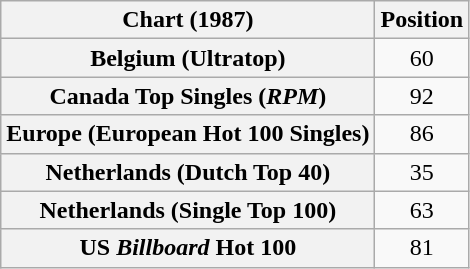<table class="wikitable plainrowheaders sortable" style="text-align:center">
<tr>
<th>Chart (1987)</th>
<th>Position</th>
</tr>
<tr>
<th scope="row">Belgium (Ultratop)</th>
<td>60</td>
</tr>
<tr>
<th scope="row">Canada Top Singles (<em>RPM</em>)</th>
<td>92</td>
</tr>
<tr>
<th scope="row">Europe (European Hot 100 Singles)</th>
<td>86</td>
</tr>
<tr>
<th scope="row">Netherlands (Dutch Top 40)</th>
<td>35</td>
</tr>
<tr>
<th scope="row">Netherlands (Single Top 100)</th>
<td>63</td>
</tr>
<tr>
<th scope="row">US <em>Billboard</em> Hot 100</th>
<td>81</td>
</tr>
</table>
